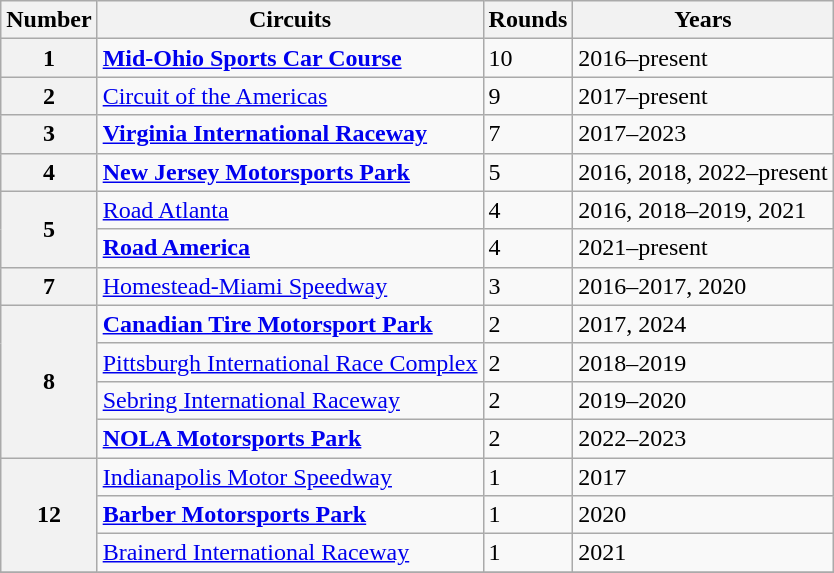<table class="wikitable" style="text-align=center">
<tr>
<th>Number</th>
<th>Circuits</th>
<th>Rounds</th>
<th>Years</th>
</tr>
<tr>
<th>1</th>
<td> <strong><a href='#'>Mid-Ohio Sports Car Course</a></strong></td>
<td>10</td>
<td>2016–present</td>
</tr>
<tr>
<th>2</th>
<td> <a href='#'>Circuit of the Americas</a></td>
<td>9</td>
<td>2017–present</td>
</tr>
<tr>
<th>3</th>
<td> <strong><a href='#'>Virginia International Raceway</a></strong></td>
<td>7</td>
<td>2017–2023</td>
</tr>
<tr>
<th>4</th>
<td> <strong><a href='#'>New Jersey Motorsports Park</a></strong></td>
<td>5</td>
<td>2016, 2018, 2022–present</td>
</tr>
<tr>
<th rowspan=2>5</th>
<td> <a href='#'>Road Atlanta</a></td>
<td>4</td>
<td>2016, 2018–2019, 2021</td>
</tr>
<tr>
<td> <strong><a href='#'>Road America</a></strong></td>
<td>4</td>
<td>2021–present</td>
</tr>
<tr>
<th>7</th>
<td> <a href='#'>Homestead-Miami Speedway</a></td>
<td>3</td>
<td>2016–2017, 2020</td>
</tr>
<tr>
<th rowspan=4>8</th>
<td> <strong><a href='#'>Canadian Tire Motorsport Park</a></strong></td>
<td>2</td>
<td>2017, 2024</td>
</tr>
<tr>
<td> <a href='#'>Pittsburgh International Race Complex</a></td>
<td>2</td>
<td>2018–2019</td>
</tr>
<tr>
<td> <a href='#'>Sebring International Raceway</a></td>
<td>2</td>
<td>2019–2020</td>
</tr>
<tr>
<td> <strong><a href='#'>NOLA Motorsports Park</a></strong></td>
<td>2</td>
<td>2022–2023</td>
</tr>
<tr>
<th rowspan=3>12</th>
<td> <a href='#'>Indianapolis Motor Speedway</a></td>
<td>1</td>
<td>2017</td>
</tr>
<tr>
<td> <strong><a href='#'>Barber Motorsports Park</a></strong></td>
<td>1</td>
<td>2020</td>
</tr>
<tr>
<td> <a href='#'>Brainerd International Raceway</a></td>
<td>1</td>
<td>2021</td>
</tr>
<tr>
</tr>
</table>
